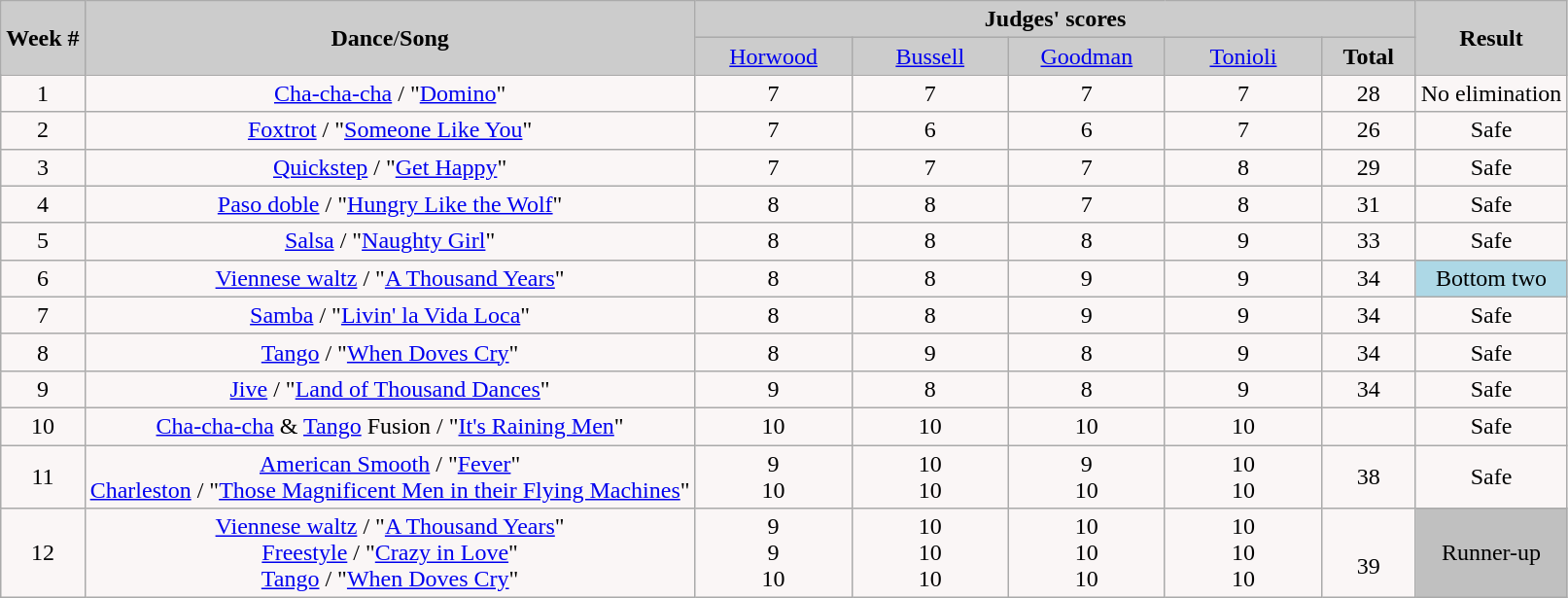<table class="wikitable collapsible collapsed">
<tr style="text-align:Center; background:#ccc;">
<td rowspan="2"><strong>Week #</strong></td>
<td rowspan="2"><strong>Dance</strong>/<strong>Song</strong></td>
<td colspan="5"><strong>Judges' scores</strong></td>
<td rowspan="2"><strong>Result</strong></td>
</tr>
<tr style="text-align:center; background:#ccc;">
<td style="width:10%;"><a href='#'>Horwood</a></td>
<td style="width:10%;"><a href='#'>Bussell</a></td>
<td style="width:10%;"><a href='#'>Goodman</a></td>
<td style="width:10%;"><a href='#'>Tonioli</a></td>
<td style="width:6%;"><strong>Total</strong></td>
</tr>
<tr style="text-align:center; background:#faf6f6;">
<td>1</td>
<td><a href='#'>Cha-cha-cha</a> / "<a href='#'>Domino</a>"</td>
<td>7</td>
<td>7</td>
<td>7</td>
<td>7</td>
<td>28</td>
<td>No elimination</td>
</tr>
<tr>
<td style="text-align:center; background:#faf6f6;">2</td>
<td style="text-align:center; background:#faf6f6;"><a href='#'>Foxtrot</a> / "<a href='#'>Someone Like You</a>"</td>
<td style="text-align:center; background:#faf6f6;">7</td>
<td style="text-align:center; background:#faf6f6;">6</td>
<td style="text-align:center; background:#faf6f6;">6</td>
<td style="text-align:center; background:#faf6f6;">7</td>
<td style="text-align:center; background:#faf6f6;">26</td>
<td style="text-align:center; background:#faf6f6;">Safe</td>
</tr>
<tr style="text-align:center; background:#faf6f6;">
<td>3</td>
<td><a href='#'>Quickstep</a> / "<a href='#'>Get Happy</a>"</td>
<td>7</td>
<td>7</td>
<td>7</td>
<td>8</td>
<td>29</td>
<td>Safe</td>
</tr>
<tr style="text-align:center; background:#faf6f6;">
<td>4</td>
<td><a href='#'>Paso doble</a> / "<a href='#'>Hungry Like the Wolf</a>"</td>
<td>8</td>
<td>8</td>
<td>7</td>
<td>8</td>
<td>31</td>
<td>Safe</td>
</tr>
<tr style="text-align:center; background:#faf6f6;">
<td>5</td>
<td><a href='#'>Salsa</a> / "<a href='#'>Naughty Girl</a>"</td>
<td>8</td>
<td>8</td>
<td>8</td>
<td>9</td>
<td>33</td>
<td>Safe</td>
</tr>
<tr style="text-align:center; background:#faf6f6;">
<td>6</td>
<td><a href='#'>Viennese waltz</a> / "<a href='#'>A Thousand Years</a>"</td>
<td>8</td>
<td>8</td>
<td>9</td>
<td>9</td>
<td>34</td>
<td bgcolor=lightblue>Bottom two</td>
</tr>
<tr style="text-align:center; background:#faf6f6;">
<td>7</td>
<td><a href='#'>Samba</a> / "<a href='#'>Livin' la Vida Loca</a>"</td>
<td>8</td>
<td>8</td>
<td>9</td>
<td>9</td>
<td>34</td>
<td>Safe</td>
</tr>
<tr>
<td style="text-align:center; background:#faf6f6;">8</td>
<td style="text-align:center; background:#faf6f6;"><a href='#'>Tango</a> / "<a href='#'>When Doves Cry</a>"</td>
<td style="text-align:center; background:#faf6f6;">8</td>
<td style="text-align:center; background:#faf6f6;">9</td>
<td style="text-align:center; background:#faf6f6;">8</td>
<td style="text-align:center; background:#faf6f6;">9</td>
<td style="text-align:center; background:#faf6f6;">34</td>
<td style="text-align:center; background:#faf6f6;">Safe</td>
</tr>
<tr>
<td style="text-align:center; background:#faf6f6;">9</td>
<td style="text-align:center; background:#faf6f6;"><a href='#'>Jive</a> / "<a href='#'>Land of Thousand Dances</a>"</td>
<td style="text-align:center; background:#faf6f6;">9</td>
<td style="text-align:center; background:#faf6f6;">8</td>
<td style="text-align:center; background:#faf6f6;">8</td>
<td style="text-align:center; background:#faf6f6;">9</td>
<td style="text-align:center; background:#faf6f6;">34</td>
<td style="text-align:center; background:#faf6f6;">Safe</td>
</tr>
<tr style="text-align:center; background:#faf6f6;">
<td>10</td>
<td><a href='#'>Cha-cha-cha</a> & <a href='#'>Tango</a> Fusion  / "<a href='#'>It's Raining Men</a>"</td>
<td>10</td>
<td>10</td>
<td>10</td>
<td>10</td>
<td><strong></strong></td>
<td>Safe</td>
</tr>
<tr>
<td style="text-align:center; background:#faf6f6;">11</td>
<td style="text-align:center; background:#faf6f6;"><a href='#'>American Smooth</a> / "<a href='#'>Fever</a>"<br><a href='#'>Charleston</a> / "<a href='#'>Those Magnificent Men in their Flying Machines</a>"</td>
<td style="text-align:center; background:#faf6f6;">9<br>10</td>
<td style="text-align:center; background:#faf6f6;">10<br>10</td>
<td style="text-align:center; background:#faf6f6;">9<br>10</td>
<td style="text-align:center; background:#faf6f6;">10<br>10</td>
<td style="text-align:center; background:#faf6f6;">38<br><strong></strong></td>
<td style="text-align:center; background:#faf6f6;">Safe</td>
</tr>
<tr style="text-align:center; background:#faf6f6;">
<td>12</td>
<td><a href='#'>Viennese waltz</a> / "<a href='#'>A Thousand Years</a>"<br><a href='#'>Freestyle</a> / "<a href='#'>Crazy in Love</a>"<br><a href='#'>Tango</a> / "<a href='#'>When Doves Cry</a>"</td>
<td>9<br>9<br>10</td>
<td>10<br>10<br>10</td>
<td>10<br>10<br>10</td>
<td>10<br>10<br>10</td>
<td><br>39<br></td>
<td bgcolor=silver>Runner-up</td>
</tr>
</table>
